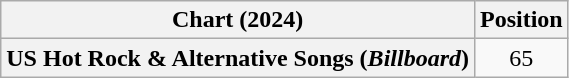<table class="wikitable plainrowheaders" style="text-align:center">
<tr>
<th scope="col">Chart (2024)</th>
<th scope="col">Position</th>
</tr>
<tr>
<th scope="row">US Hot Rock & Alternative Songs (<em>Billboard</em>)</th>
<td>65</td>
</tr>
</table>
